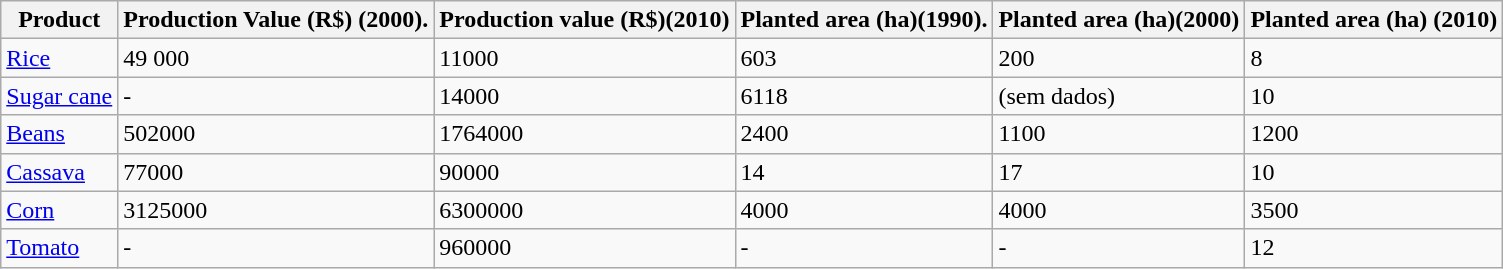<table class="wikitable">
<tr>
<th>Product</th>
<th>Production Value (R$) (2000).</th>
<th>Production value (R$)(2010)</th>
<th>Planted area (ha)(1990).</th>
<th>Planted area (ha)(2000)</th>
<th>Planted area (ha) (2010)</th>
</tr>
<tr>
<td><a href='#'>Rice</a></td>
<td>49 000</td>
<td>11000</td>
<td>603</td>
<td>200</td>
<td>8</td>
</tr>
<tr>
<td><a href='#'>Sugar cane</a></td>
<td>-</td>
<td>14000</td>
<td>6118</td>
<td>(sem dados)</td>
<td>10</td>
</tr>
<tr>
<td><a href='#'>Beans</a></td>
<td>502000</td>
<td>1764000</td>
<td>2400</td>
<td>1100</td>
<td>1200</td>
</tr>
<tr>
<td><a href='#'>Cassava</a></td>
<td>77000</td>
<td>90000</td>
<td>14</td>
<td>17</td>
<td>10</td>
</tr>
<tr>
<td><a href='#'>Corn</a></td>
<td>3125000</td>
<td>6300000</td>
<td>4000</td>
<td>4000</td>
<td>3500</td>
</tr>
<tr>
<td><a href='#'>Tomato</a></td>
<td>-</td>
<td>960000</td>
<td>-</td>
<td>-</td>
<td>12</td>
</tr>
</table>
